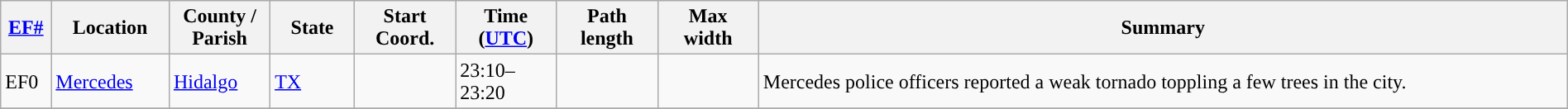<table class="wikitable sortable" style="width:100%;">
<tr>
<th scope="col"  style="width:3%; text-align:center;"><a href='#'>EF#</a></th>
<th scope="col"  style="width:7%; text-align:center;" class="unsortable">Location</th>
<th scope="col"  style="width:6%; text-align:center;" class="unsortable">County / Parish</th>
<th scope="col"  style="width:5%; text-align:center;">State</th>
<th scope="col"  style="width:6%; text-align:center;">Start Coord.</th>
<th scope="col"  style="width:6%; text-align:center;">Time (<a href='#'>UTC</a>)</th>
<th scope="col"  style="width:6%; text-align:center;">Path length</th>
<th scope="col"  style="width:6%; text-align:center;">Max width</th>
<th scope="col" class="unsortable" style="width:48%; text-align:center;">Summary</th>
</tr>
<tr>
<td>EF0</td>
<td><a href='#'>Mercedes</a></td>
<td><a href='#'>Hidalgo</a></td>
<td><a href='#'>TX</a></td>
<td></td>
<td>23:10–23:20</td>
<td></td>
<td></td>
<td>Mercedes police officers reported a weak tornado toppling a few trees in the city.</td>
</tr>
<tr>
</tr>
</table>
